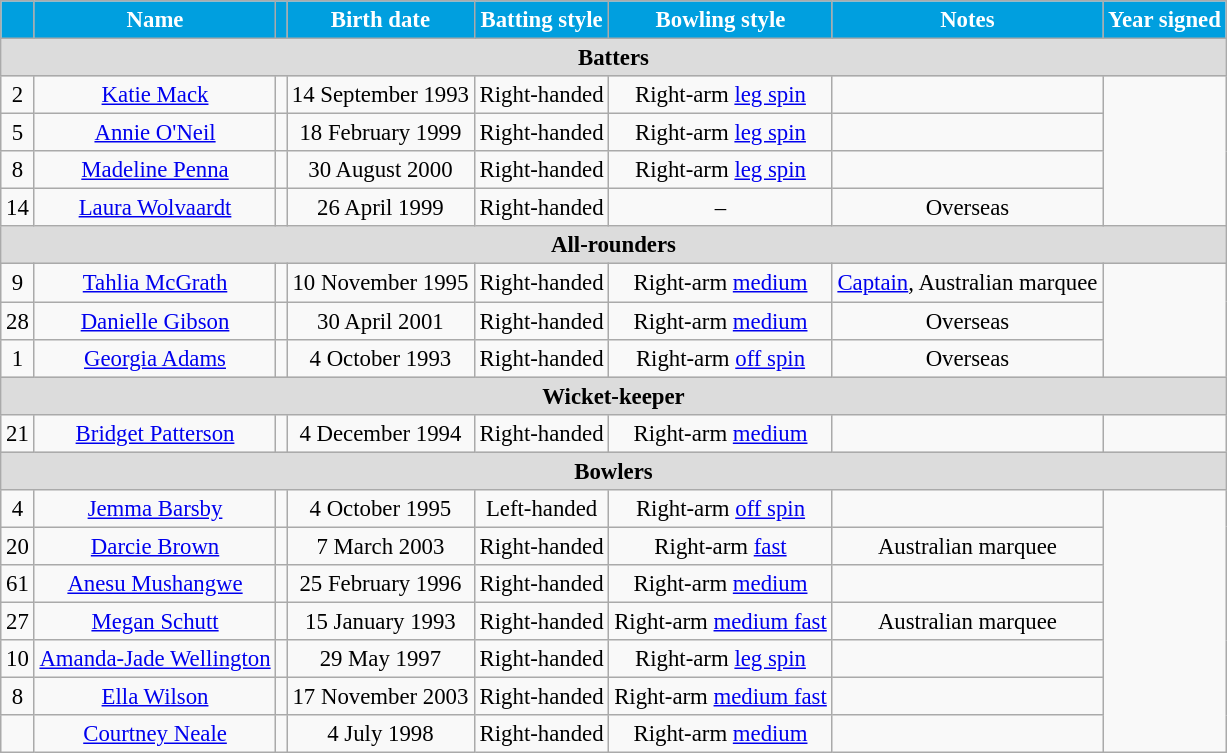<table class="wikitable" style="font-size:95%;">
<tr>
<th style="background:#009FDF; color:white;"></th>
<th style="background:#009FDF; color:white;">Name</th>
<th style="background:#009FDF; color:white;"></th>
<th style="background:#009FDF; color:white;">Birth date</th>
<th style="background:#009FDF; color:white;">Batting style</th>
<th style="background:#009FDF; color:white;">Bowling style</th>
<th style="background: #009FDF; color:white;">Notes</th>
<th style="background: #009FDF; color:white;">Year signed</th>
</tr>
<tr>
<th colspan="14" align="center" style="background: #DCDCDC">Batters</th>
</tr>
<tr align="center">
<td>2</td>
<td><a href='#'>Katie Mack</a></td>
<td></td>
<td>14 September 1993</td>
<td>Right-handed</td>
<td>Right-arm <a href='#'>leg spin</a></td>
<td></td>
</tr>
<tr align="center">
<td>5</td>
<td><a href='#'>Annie O'Neil</a></td>
<td></td>
<td>18 February 1999</td>
<td>Right-handed</td>
<td>Right-arm <a href='#'>leg spin</a></td>
<td></td>
</tr>
<tr align="center">
<td>8</td>
<td><a href='#'>Madeline Penna</a></td>
<td></td>
<td>30 August 2000</td>
<td>Right-handed</td>
<td>Right-arm <a href='#'>leg spin</a></td>
<td></td>
</tr>
<tr align="center">
<td>14</td>
<td><a href='#'>Laura Wolvaardt</a></td>
<td></td>
<td>26 April 1999</td>
<td>Right-handed</td>
<td>–</td>
<td>Overseas</td>
</tr>
<tr>
<th colspan="14" align="center" style="background: #DCDCDC">All-rounders</th>
</tr>
<tr align="center">
<td>9</td>
<td><a href='#'>Tahlia McGrath</a></td>
<td></td>
<td>10 November 1995</td>
<td>Right-handed</td>
<td>Right-arm <a href='#'>medium</a></td>
<td><a href='#'>Captain</a>, Australian marquee</td>
</tr>
<tr align="center">
<td>28</td>
<td><a href='#'>Danielle Gibson</a></td>
<td></td>
<td>30 April 2001</td>
<td>Right-handed</td>
<td>Right-arm <a href='#'>medium</a></td>
<td>Overseas</td>
</tr>
<tr align="center">
<td>1</td>
<td><a href='#'>Georgia Adams</a></td>
<td></td>
<td>4 October 1993</td>
<td>Right-handed</td>
<td>Right-arm <a href='#'>off spin</a></td>
<td>Overseas</td>
</tr>
<tr>
<th colspan="14" align="center" style="background: #DCDCDC">Wicket-keeper</th>
</tr>
<tr align="center">
<td>21</td>
<td><a href='#'>Bridget Patterson</a></td>
<td></td>
<td>4 December 1994</td>
<td>Right-handed</td>
<td>Right-arm <a href='#'>medium</a></td>
<td></td>
</tr>
<tr>
<th colspan="14" align="center" style="background: #DCDCDC">Bowlers</th>
</tr>
<tr align="center">
<td>4</td>
<td><a href='#'>Jemma Barsby</a></td>
<td></td>
<td>4 October 1995</td>
<td>Left-handed</td>
<td>Right-arm <a href='#'>off spin</a></td>
<td></td>
</tr>
<tr align="center">
<td>20</td>
<td><a href='#'>Darcie Brown</a></td>
<td></td>
<td>7 March 2003</td>
<td>Right-handed</td>
<td>Right-arm <a href='#'>fast</a></td>
<td>Australian marquee</td>
</tr>
<tr align="center">
<td>61</td>
<td><a href='#'>Anesu Mushangwe</a></td>
<td></td>
<td>25 February 1996</td>
<td>Right-handed</td>
<td>Right-arm <a href='#'>medium</a></td>
<td></td>
</tr>
<tr align="center">
<td>27</td>
<td><a href='#'>Megan Schutt</a></td>
<td></td>
<td>15 January 1993</td>
<td>Right-handed</td>
<td>Right-arm <a href='#'>medium fast</a></td>
<td>Australian marquee</td>
</tr>
<tr align="center">
<td>10</td>
<td><a href='#'>Amanda-Jade Wellington</a></td>
<td></td>
<td>29 May 1997</td>
<td>Right-handed</td>
<td>Right-arm <a href='#'>leg spin</a></td>
<td></td>
</tr>
<tr align="center">
<td>8</td>
<td><a href='#'>Ella Wilson</a></td>
<td></td>
<td>17 November 2003</td>
<td>Right-handed</td>
<td>Right-arm <a href='#'>medium fast</a></td>
<td></td>
</tr>
<tr align="center">
<td></td>
<td><a href='#'>Courtney Neale</a></td>
<td></td>
<td>4 July 1998</td>
<td>Right-handed</td>
<td>Right-arm <a href='#'>medium</a></td>
<td></td>
</tr>
</table>
